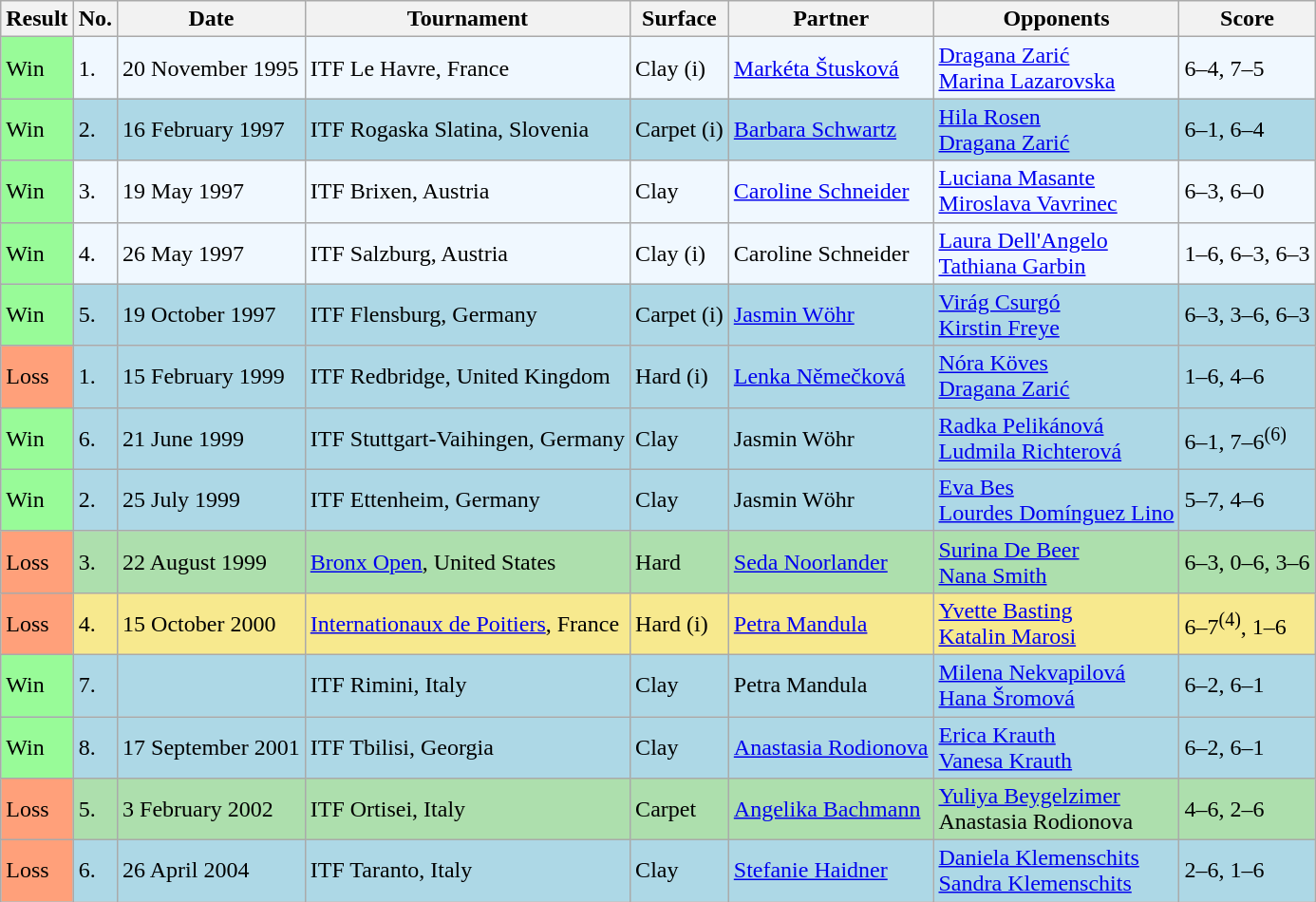<table class="sortable wikitable">
<tr>
<th>Result</th>
<th>No.</th>
<th>Date</th>
<th>Tournament</th>
<th>Surface</th>
<th>Partner</th>
<th>Opponents</th>
<th class="unsortable">Score</th>
</tr>
<tr style="background:#f0f8ff;">
<td style="background:#98fb98;">Win</td>
<td>1.</td>
<td>20 November 1995</td>
<td>ITF Le Havre, France</td>
<td>Clay (i)</td>
<td> <a href='#'>Markéta Štusková</a></td>
<td> <a href='#'>Dragana Zarić</a> <br>  <a href='#'>Marina Lazarovska</a></td>
<td>6–4, 7–5</td>
</tr>
<tr style="background:lightblue;">
<td style="background:#98fb98;">Win</td>
<td>2.</td>
<td>16 February 1997</td>
<td>ITF Rogaska Slatina, Slovenia</td>
<td>Carpet (i)</td>
<td> <a href='#'>Barbara Schwartz</a></td>
<td> <a href='#'>Hila Rosen</a> <br>  <a href='#'>Dragana Zarić</a></td>
<td>6–1, 6–4</td>
</tr>
<tr style="background:#f0f8ff;">
<td style="background:#98fb98;">Win</td>
<td>3.</td>
<td>19 May 1997</td>
<td>ITF Brixen, Austria</td>
<td>Clay</td>
<td> <a href='#'>Caroline Schneider</a></td>
<td> <a href='#'>Luciana Masante</a> <br>  <a href='#'>Miroslava Vavrinec</a></td>
<td>6–3, 6–0</td>
</tr>
<tr style="background:#f0f8ff;">
<td style="background:#98fb98;">Win</td>
<td>4.</td>
<td>26 May 1997</td>
<td>ITF Salzburg, Austria</td>
<td>Clay (i)</td>
<td> Caroline Schneider</td>
<td> <a href='#'>Laura Dell'Angelo</a> <br> <a href='#'>Tathiana Garbin</a></td>
<td>1–6, 6–3, 6–3</td>
</tr>
<tr style="background:lightblue;">
<td style="background:#98fb98;">Win</td>
<td>5.</td>
<td>19 October 1997</td>
<td>ITF Flensburg, Germany</td>
<td>Carpet (i)</td>
<td> <a href='#'>Jasmin Wöhr</a></td>
<td> <a href='#'>Virág Csurgó</a> <br> <a href='#'>Kirstin Freye</a></td>
<td>6–3, 3–6, 6–3</td>
</tr>
<tr style="background:lightblue;">
<td style="background:#ffa07a;">Loss</td>
<td>1.</td>
<td>15 February 1999</td>
<td>ITF Redbridge, United Kingdom</td>
<td>Hard (i)</td>
<td> <a href='#'>Lenka Němečková</a></td>
<td> <a href='#'>Nóra Köves</a> <br> <a href='#'>Dragana Zarić</a></td>
<td>1–6, 4–6</td>
</tr>
<tr style="background:lightblue;">
<td style="background:#98fb98;">Win</td>
<td>6.</td>
<td>21 June 1999</td>
<td>ITF Stuttgart-Vaihingen, Germany</td>
<td>Clay</td>
<td> Jasmin Wöhr</td>
<td> <a href='#'>Radka Pelikánová</a> <br> <a href='#'>Ludmila Richterová</a></td>
<td>6–1, 7–6<sup>(6)</sup></td>
</tr>
<tr style="background:lightblue;">
<td style="background:#98fb98;">Win</td>
<td>2.</td>
<td>25 July 1999</td>
<td>ITF Ettenheim, Germany</td>
<td>Clay</td>
<td> Jasmin Wöhr</td>
<td> <a href='#'>Eva Bes</a> <br> <a href='#'>Lourdes Domínguez Lino</a></td>
<td>5–7, 4–6</td>
</tr>
<tr style="background:#addfad;">
<td style="background:#ffa07a;">Loss</td>
<td>3.</td>
<td>22 August 1999</td>
<td><a href='#'>Bronx Open</a>, United States</td>
<td>Hard</td>
<td> <a href='#'>Seda Noorlander</a></td>
<td> <a href='#'>Surina De Beer</a> <br> <a href='#'>Nana Smith</a></td>
<td>6–3, 0–6, 3–6</td>
</tr>
<tr style="background:#f7e98e;">
<td style="background:#ffa07a;">Loss</td>
<td>4.</td>
<td>15 October 2000</td>
<td><a href='#'>Internationaux de Poitiers</a>, France</td>
<td>Hard (i)</td>
<td> <a href='#'>Petra Mandula</a></td>
<td> <a href='#'>Yvette Basting</a> <br> <a href='#'>Katalin Marosi</a></td>
<td>6–7<sup>(4)</sup>, 1–6</td>
</tr>
<tr style="background:lightblue;">
<td style="background:#98fb98;">Win</td>
<td>7.</td>
<td></td>
<td>ITF Rimini, Italy</td>
<td>Clay</td>
<td> Petra Mandula</td>
<td> <a href='#'>Milena Nekvapilová</a> <br> <a href='#'>Hana Šromová</a></td>
<td>6–2, 6–1</td>
</tr>
<tr style="background:lightblue;">
<td style="background:#98fb98;">Win</td>
<td>8.</td>
<td>17 September 2001</td>
<td>ITF Tbilisi, Georgia</td>
<td>Clay</td>
<td> <a href='#'>Anastasia Rodionova</a></td>
<td> <a href='#'>Erica Krauth</a> <br> <a href='#'>Vanesa Krauth</a></td>
<td>6–2, 6–1</td>
</tr>
<tr style="background:#addfad;">
<td style="background:#ffa07a;">Loss</td>
<td>5.</td>
<td>3 February 2002</td>
<td>ITF Ortisei, Italy</td>
<td>Carpet</td>
<td> <a href='#'>Angelika Bachmann</a></td>
<td> <a href='#'>Yuliya Beygelzimer</a> <br> Anastasia Rodionova</td>
<td>4–6, 2–6</td>
</tr>
<tr style="background:lightblue;">
<td style="background:#ffa07a;">Loss</td>
<td>6.</td>
<td>26 April 2004</td>
<td>ITF Taranto, Italy</td>
<td>Clay</td>
<td> <a href='#'>Stefanie Haidner</a></td>
<td> <a href='#'>Daniela Klemenschits</a> <br> <a href='#'>Sandra Klemenschits</a></td>
<td>2–6, 1–6</td>
</tr>
</table>
